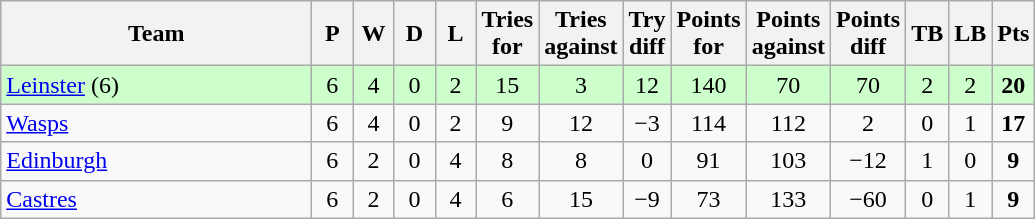<table class="wikitable" style="text-align: center;">
<tr>
<th style="width:200px;">Team</th>
<th width="20">P</th>
<th width="20">W</th>
<th width="20">D</th>
<th width="20">L</th>
<th width="20">Tries for</th>
<th width="20">Tries against</th>
<th width="20">Try diff</th>
<th width="20">Points for</th>
<th width="20">Points against</th>
<th width="25">Points diff</th>
<th width="20">TB</th>
<th width="20">LB</th>
<th width="20">Pts</th>
</tr>
<tr style="background:#cfc;">
<td align=left> <a href='#'>Leinster</a> (6)</td>
<td>6</td>
<td>4</td>
<td>0</td>
<td>2</td>
<td>15</td>
<td>3</td>
<td>12</td>
<td>140</td>
<td>70</td>
<td>70</td>
<td>2</td>
<td>2</td>
<td><strong>20</strong></td>
</tr>
<tr>
<td align=left> <a href='#'>Wasps</a></td>
<td>6</td>
<td>4</td>
<td>0</td>
<td>2</td>
<td>9</td>
<td>12</td>
<td>−3</td>
<td>114</td>
<td>112</td>
<td>2</td>
<td>0</td>
<td>1</td>
<td><strong>17</strong></td>
</tr>
<tr>
<td align=left> <a href='#'>Edinburgh</a></td>
<td>6</td>
<td>2</td>
<td>0</td>
<td>4</td>
<td>8</td>
<td>8</td>
<td>0</td>
<td>91</td>
<td>103</td>
<td>−12</td>
<td>1</td>
<td>0</td>
<td><strong>9</strong></td>
</tr>
<tr>
<td align=left> <a href='#'>Castres</a></td>
<td>6</td>
<td>2</td>
<td>0</td>
<td>4</td>
<td>6</td>
<td>15</td>
<td>−9</td>
<td>73</td>
<td>133</td>
<td>−60</td>
<td>0</td>
<td>1</td>
<td><strong>9</strong></td>
</tr>
</table>
